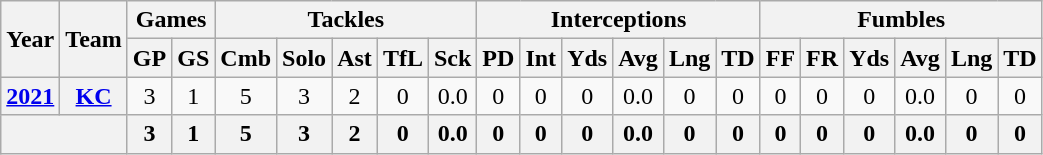<table class="wikitable" style="text-align:center;">
<tr>
<th rowspan="2">Year</th>
<th rowspan="2">Team</th>
<th colspan="2">Games</th>
<th colspan="5">Tackles</th>
<th colspan="6">Interceptions</th>
<th colspan="6">Fumbles</th>
</tr>
<tr>
<th>GP</th>
<th>GS</th>
<th>Cmb</th>
<th>Solo</th>
<th>Ast</th>
<th>TfL</th>
<th>Sck</th>
<th>PD</th>
<th>Int</th>
<th>Yds</th>
<th>Avg</th>
<th>Lng</th>
<th>TD</th>
<th>FF</th>
<th>FR</th>
<th>Yds</th>
<th>Avg</th>
<th>Lng</th>
<th>TD</th>
</tr>
<tr>
<th><a href='#'>2021</a></th>
<th><a href='#'>KC</a></th>
<td>3</td>
<td>1</td>
<td>5</td>
<td>3</td>
<td>2</td>
<td>0</td>
<td>0.0</td>
<td>0</td>
<td>0</td>
<td>0</td>
<td>0.0</td>
<td>0</td>
<td>0</td>
<td>0</td>
<td>0</td>
<td>0</td>
<td>0.0</td>
<td>0</td>
<td>0</td>
</tr>
<tr>
<th colspan="2"></th>
<th>3</th>
<th>1</th>
<th>5</th>
<th>3</th>
<th>2</th>
<th>0</th>
<th>0.0</th>
<th>0</th>
<th>0</th>
<th>0</th>
<th>0.0</th>
<th>0</th>
<th>0</th>
<th>0</th>
<th>0</th>
<th>0</th>
<th>0.0</th>
<th>0</th>
<th>0</th>
</tr>
</table>
